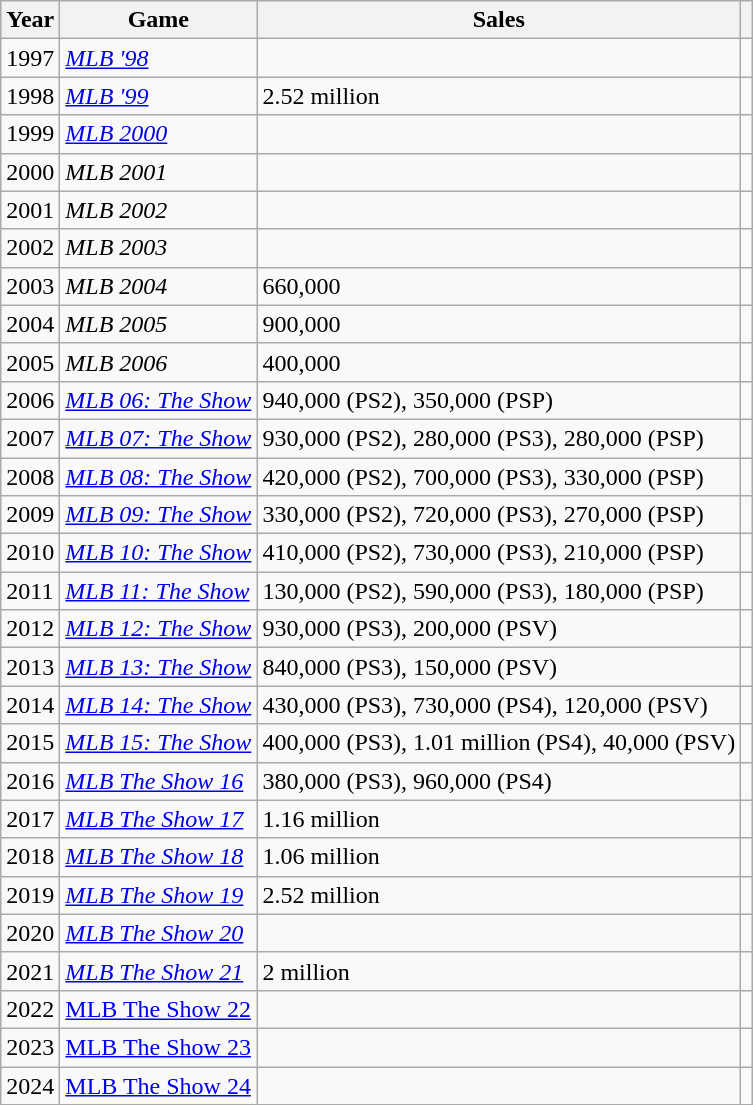<table class="wikitable">
<tr>
<th>Year</th>
<th>Game</th>
<th>Sales</th>
<th></th>
</tr>
<tr>
<td>1997</td>
<td><em><a href='#'>MLB '98</a></em></td>
<td></td>
<td></td>
</tr>
<tr>
<td style="text-align:center;">1998</td>
<td><em><a href='#'>MLB '99</a></em></td>
<td>2.52 million</td>
<td></td>
</tr>
<tr>
<td style="text-align:center;">1999</td>
<td><em><a href='#'>MLB 2000</a></em></td>
<td></td>
<td></td>
</tr>
<tr>
<td style="text-align:center;">2000</td>
<td><em>MLB 2001</em></td>
<td></td>
<td></td>
</tr>
<tr>
<td style="text-align:center;">2001</td>
<td><em>MLB 2002</em></td>
<td></td>
<td></td>
</tr>
<tr>
<td style="text-align:center;">2002</td>
<td><em>MLB 2003</em></td>
<td></td>
<td></td>
</tr>
<tr>
<td style="text-align:center;">2003</td>
<td><em>MLB 2004</em></td>
<td>660,000</td>
<td></td>
</tr>
<tr>
<td style="text-align:center;">2004</td>
<td><em>MLB 2005</em></td>
<td>900,000</td>
<td></td>
</tr>
<tr>
<td style="text-align:center;">2005</td>
<td><em>MLB 2006</em></td>
<td>400,000</td>
<td></td>
</tr>
<tr>
<td style="text-align:center;">2006</td>
<td><em><a href='#'>MLB 06: The Show</a></em></td>
<td>940,000 (PS2), 350,000 (PSP)</td>
<td></td>
</tr>
<tr>
<td>2007</td>
<td><em><a href='#'>MLB 07: The Show</a></em></td>
<td>930,000 (PS2), 280,000 (PS3), 280,000 (PSP)</td>
<td></td>
</tr>
<tr>
<td>2008</td>
<td><em><a href='#'>MLB 08: The Show</a></em></td>
<td>420,000 (PS2), 700,000 (PS3), 330,000 (PSP)</td>
<td></td>
</tr>
<tr>
<td>2009</td>
<td><em><a href='#'>MLB 09: The Show</a></em></td>
<td>330,000 (PS2), 720,000 (PS3), 270,000 (PSP)</td>
<td></td>
</tr>
<tr>
<td>2010</td>
<td><em><a href='#'>MLB 10: The Show</a></em></td>
<td>410,000 (PS2), 730,000 (PS3), 210,000 (PSP)</td>
<td></td>
</tr>
<tr>
<td>2011</td>
<td><em><a href='#'>MLB 11: The Show</a></em></td>
<td>130,000 (PS2), 590,000 (PS3), 180,000 (PSP)</td>
<td></td>
</tr>
<tr>
<td>2012</td>
<td><em><a href='#'>MLB 12: The Show</a></em></td>
<td>930,000 (PS3), 200,000 (PSV)</td>
<td></td>
</tr>
<tr>
<td>2013</td>
<td><em><a href='#'>MLB 13: The Show</a></em></td>
<td>840,000 (PS3), 150,000 (PSV)</td>
<td></td>
</tr>
<tr>
<td>2014</td>
<td><em><a href='#'>MLB 14: The Show</a></em></td>
<td>430,000 (PS3), 730,000 (PS4), 120,000 (PSV)</td>
<td></td>
</tr>
<tr>
<td>2015</td>
<td><em><a href='#'>MLB 15: The Show</a></em></td>
<td>400,000 (PS3), 1.01 million (PS4), 40,000 (PSV)</td>
<td></td>
</tr>
<tr>
<td>2016</td>
<td><em><a href='#'>MLB The Show 16</a></em></td>
<td>380,000 (PS3), 960,000 (PS4)</td>
<td></td>
</tr>
<tr>
<td>2017</td>
<td><em><a href='#'>MLB The Show 17</a></em></td>
<td>1.16 million</td>
<td></td>
</tr>
<tr>
<td>2018</td>
<td><em><a href='#'>MLB The Show 18</a></em></td>
<td>1.06 million</td>
<td></td>
</tr>
<tr>
<td>2019</td>
<td><em><a href='#'>MLB The Show 19</a></em></td>
<td>2.52 million</td>
<td></td>
</tr>
<tr>
<td>2020</td>
<td><em><a href='#'>MLB The Show 20</a></em></td>
<td></td>
<td></td>
</tr>
<tr 400,000>
<td>2021</td>
<td><em><a href='#'>MLB The Show 21</a></em></td>
<td>2 million</td>
<td></td>
</tr>
<tr>
<td>2022</td>
<td><a href='#'>MLB The Show 22</a></td>
<td></td>
<td></td>
</tr>
<tr>
<td>2023</td>
<td><a href='#'>MLB The Show 23</a></td>
<td></td>
<td></td>
</tr>
<tr>
<td>2024</td>
<td><a href='#'>MLB The Show 24</a></td>
<td></td>
<td></td>
</tr>
</table>
